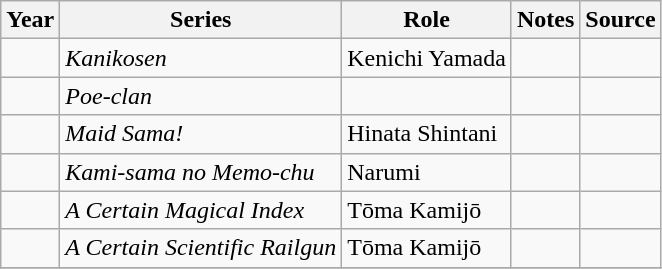<table class="wikitable sortable plainrowheaders">
<tr>
<th>Year</th>
<th>Series</th>
<th>Role</th>
<th class="unsortable">Notes</th>
<th class="unsortable">Source</th>
</tr>
<tr>
<td></td>
<td><em>Kanikosen</em> </td>
<td>Kenichi Yamada</td>
<td></td>
<td></td>
</tr>
<tr>
<td></td>
<td><em>Poe-clan</em> </td>
<td></td>
<td></td>
<td></td>
</tr>
<tr>
<td></td>
<td><em>Maid Sama!</em></td>
<td>Hinata Shintani</td>
<td></td>
<td></td>
</tr>
<tr>
<td></td>
<td><em>Kami-sama no Memo-chu</em></td>
<td>Narumi</td>
<td></td>
<td></td>
</tr>
<tr>
<td></td>
<td><em>A Certain Magical Index</em></td>
<td>Tōma Kamijō</td>
<td></td>
<td></td>
</tr>
<tr>
<td></td>
<td><em>A Certain Scientific Railgun</em></td>
<td>Tōma Kamijō</td>
<td></td>
<td></td>
</tr>
<tr>
</tr>
</table>
